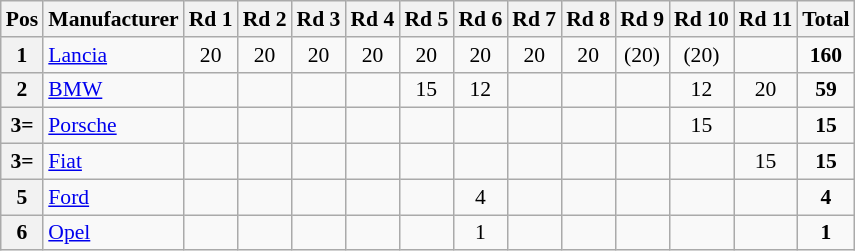<table class="wikitable" style="font-size: 90%;">
<tr>
<th>Pos</th>
<th>Manufacturer</th>
<th>Rd 1</th>
<th>Rd 2</th>
<th>Rd 3</th>
<th>Rd 4</th>
<th>Rd 5</th>
<th>Rd 6</th>
<th>Rd 7</th>
<th>Rd 8</th>
<th>Rd 9</th>
<th>Rd 10</th>
<th>Rd 11</th>
<th>Total </th>
</tr>
<tr>
<th>1</th>
<td> <a href='#'>Lancia</a></td>
<td align=center>20</td>
<td align=center>20</td>
<td align=center>20</td>
<td align=center>20</td>
<td align=center>20</td>
<td align=center>20</td>
<td align=center>20</td>
<td align=center>20</td>
<td align=center>(20)</td>
<td align=center>(20)</td>
<td></td>
<td align=center><strong>160</strong></td>
</tr>
<tr>
<th>2</th>
<td> <a href='#'>BMW</a></td>
<td></td>
<td></td>
<td></td>
<td></td>
<td align=center>15</td>
<td align=center>12</td>
<td></td>
<td></td>
<td></td>
<td align=center>12</td>
<td align=center>20</td>
<td align=center><strong>59</strong></td>
</tr>
<tr>
<th>3=</th>
<td> <a href='#'>Porsche</a></td>
<td></td>
<td></td>
<td></td>
<td></td>
<td></td>
<td></td>
<td></td>
<td></td>
<td></td>
<td align=center>15</td>
<td></td>
<td align=center><strong>15</strong></td>
</tr>
<tr>
<th>3=</th>
<td> <a href='#'>Fiat</a></td>
<td></td>
<td></td>
<td></td>
<td></td>
<td></td>
<td></td>
<td></td>
<td></td>
<td></td>
<td></td>
<td align=center>15</td>
<td align=center><strong>15</strong></td>
</tr>
<tr>
<th>5</th>
<td> <a href='#'>Ford</a></td>
<td></td>
<td></td>
<td></td>
<td></td>
<td></td>
<td align=center>4</td>
<td></td>
<td></td>
<td></td>
<td></td>
<td></td>
<td align=center><strong>4</strong></td>
</tr>
<tr>
<th>6</th>
<td> <a href='#'>Opel</a></td>
<td></td>
<td></td>
<td></td>
<td></td>
<td></td>
<td align=center>1</td>
<td></td>
<td></td>
<td></td>
<td></td>
<td></td>
<td align=center><strong>1</strong></td>
</tr>
</table>
